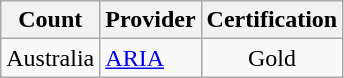<table class="wikitable">
<tr>
<th>Count</th>
<th>Provider</th>
<th>Certification</th>
</tr>
<tr>
<td>Australia</td>
<td><a href='#'>ARIA</a></td>
<td style="text-align:center;">Gold</td>
</tr>
</table>
